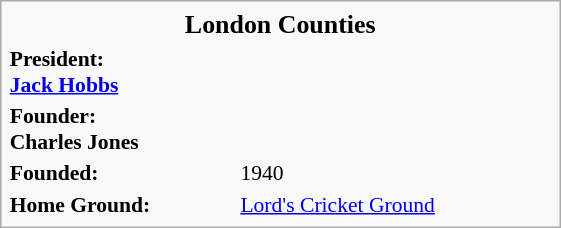<table class="infobox" style= "font-size: 90%; width: 26em; text-align: left">
<tr>
<td colspan="2" style="font-size: larger; margin-left: 1em; text-align: center"><strong>London Counties</strong></td>
</tr>
<tr>
<th>President:<br><a href='#'>Jack Hobbs</a></th>
</tr>
<tr>
<th>Founder:<br>Charles Jones</th>
</tr>
<tr>
<th>Founded:</th>
<td>1940</td>
</tr>
<tr>
<th>Home Ground:</th>
<td><a href='#'>Lord's Cricket Ground</a></td>
</tr>
</table>
